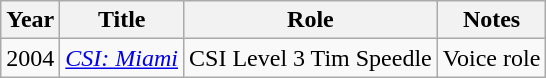<table class="wikitable">
<tr>
<th>Year</th>
<th>Title</th>
<th>Role</th>
<th class="unsortable">Notes</th>
</tr>
<tr>
<td>2004</td>
<td><em><a href='#'>CSI: Miami</a></em></td>
<td>CSI Level 3 Tim Speedle</td>
<td>Voice role</td>
</tr>
</table>
